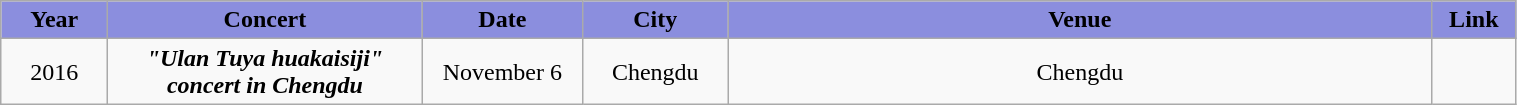<table class="wikitable sortable mw-collapsible" width="80%" style="text-align:center">
<tr align="center" style="background:#8B8EDE">
<td style="width:2%"><strong>Year</strong></td>
<td style="width:8%"><strong>Concert</strong></td>
<td style="width:2%"><strong>Date</strong></td>
<td style="width:2%"><strong>City</strong></td>
<td style="width:18%"><strong>Venue</strong></td>
<td style="width:1%"><strong>Link</strong></td>
</tr>
<tr>
<td rowspan="2">2016</td>
<td rowspan="2"><strong><em>"Ulan Tuya huakaisiji" concert in Chengdu</em></strong></td>
<td>November 6</td>
<td>Chengdu</td>
<td>Chengdu</td>
<td></td>
</tr>
</table>
